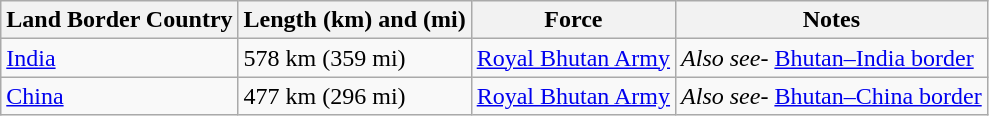<table class="wikitable">
<tr>
<th>Land Border Country</th>
<th>Length (km) and (mi)</th>
<th>Force</th>
<th>Notes</th>
</tr>
<tr>
<td> <a href='#'>India</a></td>
<td>578 km (359 mi)</td>
<td><a href='#'>Royal Bhutan Army</a></td>
<td><em>Also see</em>- <a href='#'>Bhutan–India border</a></td>
</tr>
<tr>
<td> <a href='#'>China</a></td>
<td>477 km (296 mi)</td>
<td><a href='#'>Royal Bhutan Army</a></td>
<td><em>Also see</em>- <a href='#'>Bhutan–China border</a></td>
</tr>
</table>
